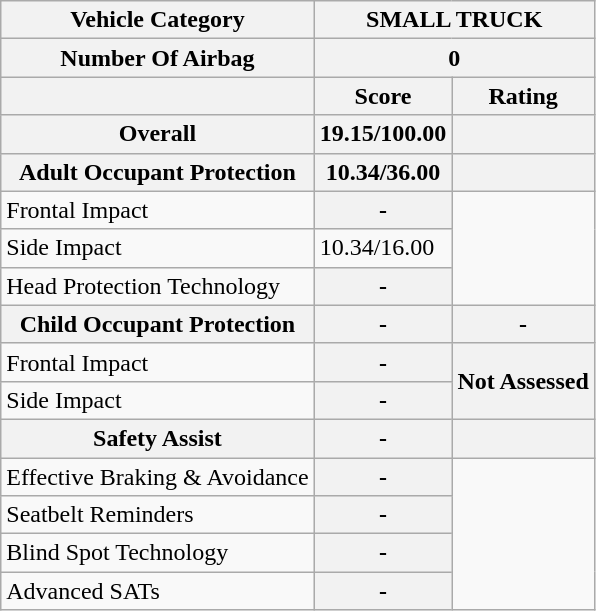<table class="wikitable">
<tr>
<th>Vehicle Category</th>
<th colspan="2">SMALL TRUCK</th>
</tr>
<tr>
<th>Number Of Airbag</th>
<th colspan="2">0</th>
</tr>
<tr>
<th></th>
<th>Score</th>
<th>Rating</th>
</tr>
<tr>
<th>Overall</th>
<th>19.15/100.00</th>
<th></th>
</tr>
<tr>
<th>Adult Occupant Protection</th>
<th>10.34/36.00</th>
<th></th>
</tr>
<tr>
<td>Frontal Impact</td>
<th>-</th>
<td rowspan="3"></td>
</tr>
<tr>
<td>Side Impact</td>
<td>10.34/16.00</td>
</tr>
<tr>
<td>Head Protection Technology</td>
<th>-</th>
</tr>
<tr>
<th>Child Occupant Protection</th>
<th>-</th>
<th>-</th>
</tr>
<tr>
<td>Frontal Impact</td>
<th>-</th>
<th rowspan="2">Not Assessed</th>
</tr>
<tr>
<td>Side Impact</td>
<th>-</th>
</tr>
<tr>
<th>Safety Assist</th>
<th>-</th>
<th></th>
</tr>
<tr>
<td>Effective Braking & Avoidance</td>
<th>-</th>
<td rowspan="4"></td>
</tr>
<tr>
<td>Seatbelt Reminders</td>
<th>-</th>
</tr>
<tr>
<td>Blind Spot Technology</td>
<th>-</th>
</tr>
<tr>
<td>Advanced SATs</td>
<th>-</th>
</tr>
</table>
